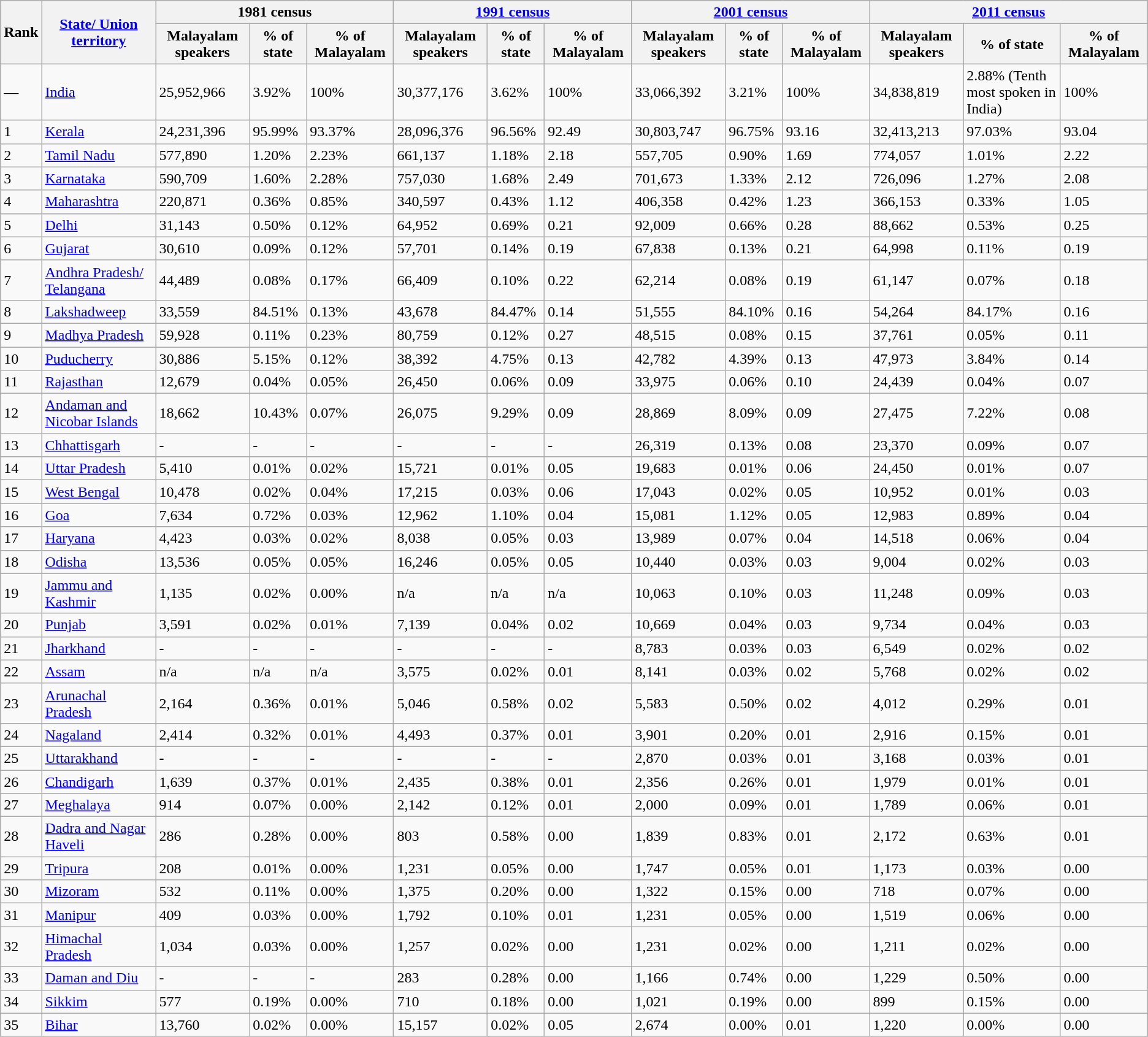<table class="wikitable sortable">
<tr>
<th rowspan="2">Rank</th>
<th rowspan="2"><strong><a href='#'>State/ Union territory</a></strong></th>
<th colspan="3"><strong>1981 census</strong></th>
<th colspan="3"><strong><a href='#'>1991 census</a></strong></th>
<th colspan="3"><strong><a href='#'>2001 census</a></strong></th>
<th colspan="3"><strong><a href='#'>2011 census</a></strong></th>
</tr>
<tr>
<th><strong>Malayalam speakers</strong></th>
<th><strong>% of state</strong></th>
<th><strong>% of Malayalam</strong></th>
<th><strong>Malayalam speakers</strong></th>
<th><strong>% of state</strong></th>
<th><strong>% of Malayalam</strong></th>
<th><strong>Malayalam speakers</strong></th>
<th><strong>% of state</strong></th>
<th><strong>% of Malayalam</strong></th>
<th><strong>Malayalam speakers</strong></th>
<th><strong>% of state</strong></th>
<th><strong>% of Malayalam</strong></th>
</tr>
<tr>
<td>—</td>
<td><a href='#'>India</a></td>
<td>25,952,966</td>
<td>3.92%</td>
<td>100%</td>
<td>30,377,176</td>
<td>3.62%</td>
<td>100%</td>
<td>33,066,392</td>
<td>3.21%</td>
<td>100%</td>
<td>34,838,819</td>
<td>2.88% (Tenth most spoken in India)</td>
<td>100%</td>
</tr>
<tr>
<td>1</td>
<td><a href='#'>Kerala</a></td>
<td>24,231,396</td>
<td>95.99%</td>
<td>93.37%</td>
<td>28,096,376</td>
<td>96.56%</td>
<td>92.49</td>
<td>30,803,747</td>
<td>96.75%</td>
<td>93.16</td>
<td>32,413,213</td>
<td>97.03%</td>
<td>93.04</td>
</tr>
<tr>
<td>2</td>
<td><a href='#'>Tamil Nadu</a></td>
<td>577,890</td>
<td>1.20%</td>
<td>2.23%</td>
<td>661,137</td>
<td>1.18%</td>
<td>2.18</td>
<td>557,705</td>
<td>0.90%</td>
<td>1.69</td>
<td>774,057</td>
<td>1.01%</td>
<td>2.22</td>
</tr>
<tr>
<td>3</td>
<td><a href='#'>Karnataka</a></td>
<td>590,709</td>
<td>1.60%</td>
<td>2.28%</td>
<td>757,030</td>
<td>1.68%</td>
<td>2.49</td>
<td>701,673</td>
<td>1.33%</td>
<td>2.12</td>
<td>726,096</td>
<td>1.27%</td>
<td>2.08</td>
</tr>
<tr>
<td>4</td>
<td><a href='#'>Maharashtra</a></td>
<td>220,871</td>
<td>0.36%</td>
<td>0.85%</td>
<td>340,597</td>
<td>0.43%</td>
<td>1.12</td>
<td>406,358</td>
<td>0.42%</td>
<td>1.23</td>
<td>366,153</td>
<td>0.33%</td>
<td>1.05</td>
</tr>
<tr>
<td>5</td>
<td><a href='#'>Delhi</a></td>
<td>31,143</td>
<td>0.50%</td>
<td>0.12%</td>
<td>64,952</td>
<td>0.69%</td>
<td>0.21</td>
<td>92,009</td>
<td>0.66%</td>
<td>0.28</td>
<td>88,662</td>
<td>0.53%</td>
<td>0.25</td>
</tr>
<tr>
<td>6</td>
<td><a href='#'>Gujarat</a></td>
<td>30,610</td>
<td>0.09%</td>
<td>0.12%</td>
<td>57,701</td>
<td>0.14%</td>
<td>0.19</td>
<td>67,838</td>
<td>0.13%</td>
<td>0.21</td>
<td>64,998</td>
<td>0.11%</td>
<td>0.19</td>
</tr>
<tr>
<td>7</td>
<td><a href='#'>Andhra Pradesh/ Telangana</a></td>
<td>44,489</td>
<td>0.08%</td>
<td>0.17%</td>
<td>66,409</td>
<td>0.10%</td>
<td>0.22</td>
<td>62,214</td>
<td>0.08%</td>
<td>0.19</td>
<td>61,147</td>
<td>0.07%</td>
<td>0.18</td>
</tr>
<tr>
<td>8</td>
<td><a href='#'>Lakshadweep</a></td>
<td>33,559</td>
<td>84.51%</td>
<td>0.13%</td>
<td>43,678</td>
<td>84.47%</td>
<td>0.14</td>
<td>51,555</td>
<td>84.10%</td>
<td>0.16</td>
<td>54,264</td>
<td>84.17%</td>
<td>0.16</td>
</tr>
<tr>
<td>9</td>
<td><a href='#'>Madhya Pradesh</a></td>
<td>59,928</td>
<td>0.11%</td>
<td>0.23%</td>
<td>80,759</td>
<td>0.12%</td>
<td>0.27</td>
<td>48,515</td>
<td>0.08%</td>
<td>0.15</td>
<td>37,761</td>
<td>0.05%</td>
<td>0.11</td>
</tr>
<tr>
<td>10</td>
<td><a href='#'>Puducherry</a></td>
<td>30,886</td>
<td>5.15%</td>
<td>0.12%</td>
<td>38,392</td>
<td>4.75%</td>
<td>0.13</td>
<td>42,782</td>
<td>4.39%</td>
<td>0.13</td>
<td>47,973</td>
<td>3.84%</td>
<td>0.14</td>
</tr>
<tr>
<td>11</td>
<td><a href='#'>Rajasthan</a></td>
<td>12,679</td>
<td>0.04%</td>
<td>0.05%</td>
<td>26,450</td>
<td>0.06%</td>
<td>0.09</td>
<td>33,975</td>
<td>0.06%</td>
<td>0.10</td>
<td>24,439</td>
<td>0.04%</td>
<td>0.07</td>
</tr>
<tr>
<td>12</td>
<td><a href='#'>Andaman and Nicobar Islands</a></td>
<td>18,662</td>
<td>10.43%</td>
<td>0.07%</td>
<td>26,075</td>
<td>9.29%</td>
<td>0.09</td>
<td>28,869</td>
<td>8.09%</td>
<td>0.09</td>
<td>27,475</td>
<td>7.22%</td>
<td>0.08</td>
</tr>
<tr>
<td>13</td>
<td><a href='#'>Chhattisgarh</a></td>
<td>-</td>
<td>-</td>
<td>-</td>
<td>-</td>
<td>-</td>
<td>-</td>
<td>26,319</td>
<td>0.13%</td>
<td>0.08</td>
<td>23,370</td>
<td>0.09%</td>
<td>0.07</td>
</tr>
<tr>
<td>14</td>
<td><a href='#'>Uttar Pradesh</a></td>
<td>5,410</td>
<td>0.01%</td>
<td>0.02%</td>
<td>15,721</td>
<td>0.01%</td>
<td>0.05</td>
<td>19,683</td>
<td>0.01%</td>
<td>0.06</td>
<td>24,450</td>
<td>0.01%</td>
<td>0.07</td>
</tr>
<tr>
<td>15</td>
<td><a href='#'>West Bengal</a></td>
<td>10,478</td>
<td>0.02%</td>
<td>0.04%</td>
<td>17,215</td>
<td>0.03%</td>
<td>0.06</td>
<td>17,043</td>
<td>0.02%</td>
<td>0.05</td>
<td>10,952</td>
<td>0.01%</td>
<td>0.03</td>
</tr>
<tr>
<td>16</td>
<td><a href='#'>Goa</a></td>
<td>7,634</td>
<td>0.72%</td>
<td>0.03%</td>
<td>12,962</td>
<td>1.10%</td>
<td>0.04</td>
<td>15,081</td>
<td>1.12%</td>
<td>0.05</td>
<td>12,983</td>
<td>0.89%</td>
<td>0.04</td>
</tr>
<tr>
<td>17</td>
<td><a href='#'>Haryana</a></td>
<td>4,423</td>
<td>0.03%</td>
<td>0.02%</td>
<td>8,038</td>
<td>0.05%</td>
<td>0.03</td>
<td>13,989</td>
<td>0.07%</td>
<td>0.04</td>
<td>14,518</td>
<td>0.06%</td>
<td>0.04</td>
</tr>
<tr>
<td>18</td>
<td><a href='#'>Odisha</a></td>
<td>13,536</td>
<td>0.05%</td>
<td>0.05%</td>
<td>16,246</td>
<td>0.05%</td>
<td>0.05</td>
<td>10,440</td>
<td>0.03%</td>
<td>0.03</td>
<td>9,004</td>
<td>0.02%</td>
<td>0.03</td>
</tr>
<tr>
<td>19</td>
<td><a href='#'>Jammu and Kashmir</a></td>
<td>1,135</td>
<td>0.02%</td>
<td>0.00%</td>
<td>n/a</td>
<td>n/a</td>
<td>n/a</td>
<td>10,063</td>
<td>0.10%</td>
<td>0.03</td>
<td>11,248</td>
<td>0.09%</td>
<td>0.03</td>
</tr>
<tr>
<td>20</td>
<td><a href='#'>Punjab</a></td>
<td>3,591</td>
<td>0.02%</td>
<td>0.01%</td>
<td>7,139</td>
<td>0.04%</td>
<td>0.02</td>
<td>10,669</td>
<td>0.04%</td>
<td>0.03</td>
<td>9,734</td>
<td>0.04%</td>
<td>0.03</td>
</tr>
<tr>
<td>21</td>
<td><a href='#'>Jharkhand</a></td>
<td>-</td>
<td>-</td>
<td>-</td>
<td>-</td>
<td>-</td>
<td>-</td>
<td>8,783</td>
<td>0.03%</td>
<td>0.03</td>
<td>6,549</td>
<td>0.02%</td>
<td>0.02</td>
</tr>
<tr>
<td>22</td>
<td><a href='#'>Assam</a></td>
<td>n/a</td>
<td>n/a</td>
<td>n/a</td>
<td>3,575</td>
<td>0.02%</td>
<td>0.01</td>
<td>8,141</td>
<td>0.03%</td>
<td>0.02</td>
<td>5,768</td>
<td>0.02%</td>
<td>0.02</td>
</tr>
<tr>
<td>23</td>
<td><a href='#'>Arunachal Pradesh</a></td>
<td>2,164</td>
<td>0.36%</td>
<td>0.01%</td>
<td>5,046</td>
<td>0.58%</td>
<td>0.02</td>
<td>5,583</td>
<td>0.50%</td>
<td>0.02</td>
<td>4,012</td>
<td>0.29%</td>
<td>0.01</td>
</tr>
<tr>
<td>24</td>
<td><a href='#'>Nagaland</a></td>
<td>2,414</td>
<td>0.32%</td>
<td>0.01%</td>
<td>4,493</td>
<td>0.37%</td>
<td>0.01</td>
<td>3,901</td>
<td>0.20%</td>
<td>0.01</td>
<td>2,916</td>
<td>0.15%</td>
<td>0.01</td>
</tr>
<tr>
<td>25</td>
<td><a href='#'>Uttarakhand</a></td>
<td>-</td>
<td>-</td>
<td>-</td>
<td>-</td>
<td>-</td>
<td>-</td>
<td>2,870</td>
<td>0.03%</td>
<td>0.01</td>
<td>3,168</td>
<td>0.03%</td>
<td>0.01</td>
</tr>
<tr>
<td>26</td>
<td><a href='#'>Chandigarh</a></td>
<td>1,639</td>
<td>0.37%</td>
<td>0.01%</td>
<td>2,435</td>
<td>0.38%</td>
<td>0.01</td>
<td>2,356</td>
<td>0.26%</td>
<td>0.01</td>
<td>1,979</td>
<td>0.01%</td>
<td>0.01</td>
</tr>
<tr>
<td>27</td>
<td><a href='#'>Meghalaya</a></td>
<td>914</td>
<td>0.07%</td>
<td>0.00%</td>
<td>2,142</td>
<td>0.12%</td>
<td>0.01</td>
<td>2,000</td>
<td>0.09%</td>
<td>0.01</td>
<td>1,789</td>
<td>0.06%</td>
<td>0.01</td>
</tr>
<tr>
<td>28</td>
<td><a href='#'>Dadra and Nagar Haveli</a></td>
<td>286</td>
<td>0.28%</td>
<td>0.00%</td>
<td>803</td>
<td>0.58%</td>
<td>0.00</td>
<td>1,839</td>
<td>0.83%</td>
<td>0.01</td>
<td>2,172</td>
<td>0.63%</td>
<td>0.01</td>
</tr>
<tr>
<td>29</td>
<td><a href='#'>Tripura</a></td>
<td>208</td>
<td>0.01%</td>
<td>0.00%</td>
<td>1,231</td>
<td>0.05%</td>
<td>0.00</td>
<td>1,747</td>
<td>0.05%</td>
<td>0.01</td>
<td>1,173</td>
<td>0.03%</td>
<td>0.00</td>
</tr>
<tr>
<td>30</td>
<td><a href='#'>Mizoram</a></td>
<td>532</td>
<td>0.11%</td>
<td>0.00%</td>
<td>1,375</td>
<td>0.20%</td>
<td>0.00</td>
<td>1,322</td>
<td>0.15%</td>
<td>0.00</td>
<td>718</td>
<td>0.07%</td>
<td>0.00</td>
</tr>
<tr>
<td>31</td>
<td><a href='#'>Manipur</a></td>
<td>409</td>
<td>0.03%</td>
<td>0.00%</td>
<td>1,792</td>
<td>0.10%</td>
<td>0.01</td>
<td>1,231</td>
<td>0.05%</td>
<td>0.00</td>
<td>1,519</td>
<td>0.06%</td>
<td>0.00</td>
</tr>
<tr>
<td>32</td>
<td><a href='#'>Himachal Pradesh</a></td>
<td>1,034</td>
<td>0.03%</td>
<td>0.00%</td>
<td>1,257</td>
<td>0.02%</td>
<td>0.00</td>
<td>1,231</td>
<td>0.02%</td>
<td>0.00</td>
<td>1,211</td>
<td>0.02%</td>
<td>0.00</td>
</tr>
<tr>
<td>33</td>
<td><a href='#'>Daman and Diu</a></td>
<td>-</td>
<td>-</td>
<td>-</td>
<td>283</td>
<td>0.28%</td>
<td>0.00</td>
<td>1,166</td>
<td>0.74%</td>
<td>0.00</td>
<td>1,229</td>
<td>0.50%</td>
<td>0.00</td>
</tr>
<tr>
<td>34</td>
<td><a href='#'>Sikkim</a></td>
<td>577</td>
<td>0.19%</td>
<td>0.00%</td>
<td>710</td>
<td>0.18%</td>
<td>0.00</td>
<td>1,021</td>
<td>0.19%</td>
<td>0.00</td>
<td>899</td>
<td>0.15%</td>
<td>0.00</td>
</tr>
<tr>
<td>35</td>
<td><a href='#'>Bihar</a></td>
<td>13,760</td>
<td>0.02%</td>
<td>0.00%</td>
<td>15,157</td>
<td>0.02%</td>
<td>0.05</td>
<td>2,674</td>
<td>0.00%</td>
<td>0.01</td>
<td>1,220</td>
<td>0.00%</td>
<td>0.00</td>
</tr>
</table>
